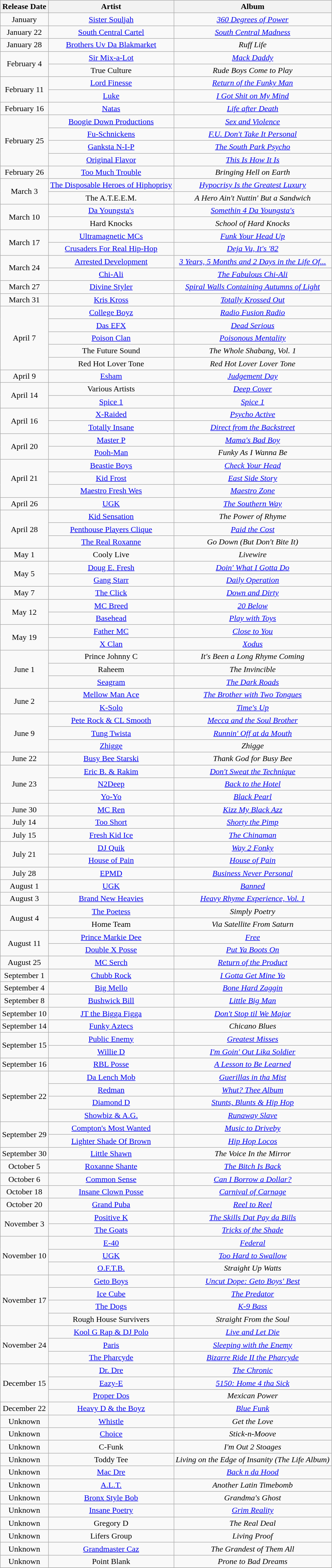<table class="wikitable" style="text-align:center;">
<tr>
<th scope="col">Release Date</th>
<th scope="col">Artist</th>
<th scope="col">Album</th>
</tr>
<tr>
<td>January</td>
<td><a href='#'>Sister Souljah</a></td>
<td><em><a href='#'>360 Degrees of Power</a></em></td>
</tr>
<tr>
<td>January 22</td>
<td><a href='#'>South Central Cartel</a></td>
<td><em><a href='#'>South Central Madness</a></em></td>
</tr>
<tr>
<td>January 28</td>
<td><a href='#'>Brothers Uv Da Blakmarket</a></td>
<td><em>Ruff Life</em></td>
</tr>
<tr>
<td rowspan="2">February 4</td>
<td><a href='#'>Sir Mix-a-Lot</a></td>
<td><em><a href='#'>Mack Daddy</a></em></td>
</tr>
<tr>
<td>True Culture</td>
<td><em>Rude Boys Come to Play</em></td>
</tr>
<tr>
<td rowspan="2">February 11</td>
<td><a href='#'>Lord Finesse</a></td>
<td><em><a href='#'>Return of the Funky Man</a></em></td>
</tr>
<tr>
<td><a href='#'>Luke</a></td>
<td><em><a href='#'>I Got Shit on My Mind</a></em></td>
</tr>
<tr>
<td>February 16</td>
<td><a href='#'>Natas</a></td>
<td><em><a href='#'>Life after Death</a></em></td>
</tr>
<tr>
<td rowspan="4">February 25</td>
<td><a href='#'>Boogie Down Productions</a></td>
<td><em><a href='#'>Sex and Violence</a></em></td>
</tr>
<tr>
<td><a href='#'>Fu-Schnickens</a></td>
<td><em><a href='#'>F.U. Don't Take It Personal</a></em></td>
</tr>
<tr>
<td><a href='#'>Ganksta N-I-P</a></td>
<td><em><a href='#'>The South Park Psycho</a></em></td>
</tr>
<tr>
<td><a href='#'>Original Flavor</a></td>
<td><em><a href='#'>This Is How It Is</a></em></td>
</tr>
<tr>
<td>February 26</td>
<td><a href='#'>Too Much Trouble</a></td>
<td><em>Bringing Hell on Earth</em></td>
</tr>
<tr>
<td rowspan="2">March 3</td>
<td><a href='#'>The Disposable Heroes of Hiphoprisy</a></td>
<td><em><a href='#'>Hypocrisy Is the Greatest Luxury</a></em></td>
</tr>
<tr>
<td>The A.T.E.E.M.</td>
<td><em>A Hero Ain't Nuttin' But a Sandwich</em></td>
</tr>
<tr>
<td rowspan="2">March 10</td>
<td><a href='#'>Da Youngsta's</a></td>
<td><em><a href='#'>Somethin 4 Da Youngsta's</a></em></td>
</tr>
<tr>
<td>Hard Knocks</td>
<td><em>School of Hard Knocks</em></td>
</tr>
<tr>
<td rowspan="2">March 17</td>
<td><a href='#'>Ultramagnetic MCs</a></td>
<td><em><a href='#'>Funk Your Head Up</a></em></td>
</tr>
<tr>
<td><a href='#'>Crusaders For Real Hip-Hop</a></td>
<td><em><a href='#'>Deja Vu, It's '82</a></em></td>
</tr>
<tr>
<td rowspan="2">March 24</td>
<td><a href='#'>Arrested Development</a></td>
<td><em><a href='#'>3 Years, 5 Months and 2 Days in the Life Of...</a></em></td>
</tr>
<tr>
<td><a href='#'>Chi-Ali</a></td>
<td><em><a href='#'>The Fabulous Chi-Ali</a></em></td>
</tr>
<tr>
<td>March 27</td>
<td><a href='#'>Divine Styler</a></td>
<td><em><a href='#'>Spiral Walls Containing Autumns of Light</a></em></td>
</tr>
<tr>
<td>March 31</td>
<td><a href='#'>Kris Kross</a></td>
<td><em><a href='#'>Totally Krossed Out</a></em></td>
</tr>
<tr>
<td rowspan="5">April 7</td>
<td><a href='#'>College Boyz</a></td>
<td><em><a href='#'>Radio Fusion Radio</a></em></td>
</tr>
<tr>
<td><a href='#'>Das EFX</a></td>
<td><em><a href='#'>Dead Serious</a></em></td>
</tr>
<tr>
<td><a href='#'>Poison Clan</a></td>
<td><em><a href='#'>Poisonous Mentality</a></em></td>
</tr>
<tr>
<td>The Future Sound</td>
<td><em>The Whole Shabang, Vol. 1</em></td>
</tr>
<tr>
<td>Red Hot Lover Tone</td>
<td><em>Red Hot Lover Lover Tone</em></td>
</tr>
<tr>
<td>April 9</td>
<td><a href='#'>Esham</a></td>
<td><em><a href='#'>Judgement Day</a></em></td>
</tr>
<tr>
<td rowspan="2">April 14</td>
<td>Various Artists</td>
<td><em><a href='#'>Deep Cover</a></em></td>
</tr>
<tr>
<td><a href='#'>Spice 1</a></td>
<td><em><a href='#'>Spice 1</a></em></td>
</tr>
<tr>
<td rowspan="2">April 16</td>
<td><a href='#'>X-Raided</a></td>
<td><em><a href='#'>Psycho Active</a></em></td>
</tr>
<tr>
<td><a href='#'>Totally Insane</a></td>
<td><em><a href='#'>Direct from the Backstreet</a></em></td>
</tr>
<tr>
<td rowspan="2">April 20</td>
<td><a href='#'>Master P</a></td>
<td><em><a href='#'>Mama's Bad Boy</a></em></td>
</tr>
<tr>
<td><a href='#'>Pooh-Man</a></td>
<td><em>Funky As I Wanna Be</em></td>
</tr>
<tr>
<td rowspan="3">April 21</td>
<td><a href='#'>Beastie Boys</a></td>
<td><em><a href='#'>Check Your Head</a></em></td>
</tr>
<tr>
<td><a href='#'>Kid Frost</a></td>
<td><em><a href='#'>East Side Story</a></em></td>
</tr>
<tr>
<td><a href='#'>Maestro Fresh Wes</a></td>
<td><em><a href='#'>Maestro Zone</a></em></td>
</tr>
<tr>
<td>April 26</td>
<td><a href='#'>UGK</a></td>
<td><em><a href='#'>The Southern Way</a></em></td>
</tr>
<tr>
<td rowspan="3">April 28</td>
<td><a href='#'>Kid Sensation</a></td>
<td><em>The Power of Rhyme</em></td>
</tr>
<tr>
<td><a href='#'>Penthouse Players Clique</a></td>
<td><em><a href='#'>Paid the Cost</a></em></td>
</tr>
<tr>
<td><a href='#'>The Real Roxanne</a></td>
<td><em>Go Down (But Don't Bite It)</em></td>
</tr>
<tr>
<td>May 1</td>
<td>Cooly Live</td>
<td><em>Livewire</em></td>
</tr>
<tr>
<td rowspan="2">May 5</td>
<td><a href='#'>Doug E. Fresh</a></td>
<td><em><a href='#'>Doin' What I Gotta Do</a></em></td>
</tr>
<tr>
<td><a href='#'>Gang Starr</a></td>
<td><em><a href='#'>Daily Operation</a></em></td>
</tr>
<tr>
<td>May 7</td>
<td><a href='#'>The Click</a></td>
<td><em><a href='#'>Down and Dirty</a></em></td>
</tr>
<tr>
<td rowspan="2">May 12</td>
<td><a href='#'>MC Breed</a></td>
<td><em><a href='#'>20 Below</a></em></td>
</tr>
<tr>
<td><a href='#'>Basehead</a></td>
<td><em><a href='#'>Play with Toys</a></em></td>
</tr>
<tr>
<td rowspan="2">May 19</td>
<td><a href='#'>Father MC</a></td>
<td><em><a href='#'>Close to You</a></em></td>
</tr>
<tr>
<td><a href='#'>X Clan</a></td>
<td><em><a href='#'>Xodus</a></em></td>
</tr>
<tr>
<td rowspan="3">June 1</td>
<td>Prince Johnny C</td>
<td><em>It's Been a Long Rhyme Coming</em></td>
</tr>
<tr>
<td>Raheem</td>
<td><em>The Invincible</em></td>
</tr>
<tr>
<td><a href='#'>Seagram</a></td>
<td><em><a href='#'>The Dark Roads</a></em></td>
</tr>
<tr>
<td rowspan="2">June 2</td>
<td><a href='#'>Mellow Man Ace</a></td>
<td><em><a href='#'>The Brother with Two Tongues</a></em></td>
</tr>
<tr>
<td><a href='#'>K-Solo</a></td>
<td><em><a href='#'>Time's Up</a></em></td>
</tr>
<tr>
<td rowspan="3">June 9</td>
<td><a href='#'>Pete Rock & CL Smooth</a></td>
<td><em><a href='#'>Mecca and the Soul Brother</a></em></td>
</tr>
<tr>
<td><a href='#'>Tung Twista</a></td>
<td><em><a href='#'>Runnin' Off at da Mouth</a></em></td>
</tr>
<tr>
<td><a href='#'>Zhigge</a></td>
<td><em>Zhigge</em></td>
</tr>
<tr>
<td>June 22</td>
<td><a href='#'>Busy Bee Starski</a></td>
<td><em>Thank God for Busy Bee</em></td>
</tr>
<tr>
<td rowspan="3">June 23</td>
<td><a href='#'>Eric B. & Rakim</a></td>
<td><em><a href='#'>Don't Sweat the Technique</a></em></td>
</tr>
<tr>
<td><a href='#'>N2Deep</a></td>
<td><em><a href='#'>Back to the Hotel</a></em></td>
</tr>
<tr>
<td><a href='#'>Yo-Yo</a></td>
<td><em><a href='#'>Black Pearl</a></em></td>
</tr>
<tr>
<td>June 30</td>
<td><a href='#'>MC Ren</a></td>
<td><em><a href='#'>Kizz My Black Azz</a></em></td>
</tr>
<tr>
<td>July 14</td>
<td><a href='#'>Too Short</a></td>
<td><em><a href='#'>Shorty the Pimp</a></em></td>
</tr>
<tr>
<td>July 15</td>
<td><a href='#'>Fresh Kid Ice</a></td>
<td><em><a href='#'>The Chinaman</a></em></td>
</tr>
<tr>
<td rowspan="2">July 21</td>
<td><a href='#'>DJ Quik</a></td>
<td><em><a href='#'>Way 2 Fonky</a></em></td>
</tr>
<tr>
<td><a href='#'>House of Pain</a></td>
<td><em><a href='#'>House of Pain</a></em></td>
</tr>
<tr>
<td>July 28</td>
<td><a href='#'>EPMD</a></td>
<td><em><a href='#'>Business Never Personal</a></em></td>
</tr>
<tr>
<td>August 1</td>
<td><a href='#'>UGK</a></td>
<td><em><a href='#'>Banned</a></em></td>
</tr>
<tr>
<td>August 3</td>
<td><a href='#'>Brand New Heavies</a></td>
<td><em><a href='#'>Heavy Rhyme Experience, Vol. 1</a></em></td>
</tr>
<tr>
<td rowspan="2">August 4</td>
<td><a href='#'>The Poetess</a></td>
<td><em>Simply Poetry</em></td>
</tr>
<tr>
<td>Home Team</td>
<td><em>Via Satellite From Saturn</em></td>
</tr>
<tr>
<td rowspan="2">August 11</td>
<td><a href='#'>Prince Markie Dee</a></td>
<td><em><a href='#'>Free</a></em></td>
</tr>
<tr>
<td><a href='#'>Double X Posse</a></td>
<td><em><a href='#'>Put Ya Boots On</a></em></td>
</tr>
<tr>
<td>August 25</td>
<td><a href='#'>MC Serch</a></td>
<td><em><a href='#'>Return of the Product</a></em></td>
</tr>
<tr>
<td>September 1</td>
<td><a href='#'>Chubb Rock</a></td>
<td><em><a href='#'>I Gotta Get Mine Yo</a></em></td>
</tr>
<tr>
<td>September 4</td>
<td><a href='#'>Big Mello</a></td>
<td><em><a href='#'>Bone Hard Zaggin</a></em></td>
</tr>
<tr>
<td>September 8</td>
<td><a href='#'>Bushwick Bill</a></td>
<td><em><a href='#'>Little Big Man</a></em></td>
</tr>
<tr>
<td>September 10</td>
<td><a href='#'>JT the Bigga Figga</a></td>
<td><em><a href='#'>Don't Stop til We Major</a></em></td>
</tr>
<tr>
<td>September 14</td>
<td><a href='#'>Funky Aztecs</a></td>
<td><em>Chicano Blues</em></td>
</tr>
<tr>
<td rowspan="2">September 15</td>
<td><a href='#'>Public Enemy</a></td>
<td><em><a href='#'>Greatest Misses</a></em></td>
</tr>
<tr>
<td><a href='#'>Willie D</a></td>
<td><em><a href='#'>I'm Goin' Out Lika Soldier</a></em></td>
</tr>
<tr>
<td>September 16</td>
<td><a href='#'>RBL Posse</a></td>
<td><em><a href='#'>A Lesson to Be Learned</a></em></td>
</tr>
<tr>
<td rowspan="4">September 22</td>
<td><a href='#'>Da Lench Mob</a></td>
<td><em><a href='#'>Guerillas in tha Mist</a></em></td>
</tr>
<tr>
<td><a href='#'>Redman</a></td>
<td><em><a href='#'>Whut? Thee Album</a></em></td>
</tr>
<tr>
<td><a href='#'>Diamond D</a></td>
<td><em><a href='#'>Stunts, Blunts & Hip Hop</a></em></td>
</tr>
<tr>
<td><a href='#'>Showbiz & A.G.</a></td>
<td><em><a href='#'>Runaway Slave</a></em></td>
</tr>
<tr>
<td rowspan="2">September 29</td>
<td><a href='#'>Compton's Most Wanted</a></td>
<td><em><a href='#'>Music to Driveby</a></em></td>
</tr>
<tr>
<td><a href='#'>Lighter Shade Of Brown</a></td>
<td><em><a href='#'>Hip Hop Locos</a></em></td>
</tr>
<tr>
<td>September 30</td>
<td><a href='#'>Little Shawn</a></td>
<td><em>The Voice In the Mirror</em></td>
</tr>
<tr>
<td>October 5</td>
<td><a href='#'>Roxanne Shante</a></td>
<td><em><a href='#'>The Bitch Is Back</a></em></td>
</tr>
<tr>
<td rowspan="1">October 6</td>
<td><a href='#'>Common Sense</a></td>
<td><em><a href='#'>Can I Borrow a Dollar?</a></em></td>
</tr>
<tr>
<td>October 18</td>
<td><a href='#'>Insane Clown Posse</a></td>
<td><em><a href='#'>Carnival of Carnage</a></em></td>
</tr>
<tr>
<td>October 20</td>
<td><a href='#'>Grand Puba</a></td>
<td><em><a href='#'>Reel to Reel</a></em></td>
</tr>
<tr>
<td rowspan="2">November 3</td>
<td><a href='#'>Positive K</a></td>
<td><em><a href='#'>The Skills Dat Pay da Bills</a></em></td>
</tr>
<tr>
<td><a href='#'>The Goats</a></td>
<td><em><a href='#'>Tricks of the Shade</a></em></td>
</tr>
<tr>
<td rowspan="3">November 10</td>
<td><a href='#'>E-40</a></td>
<td><em><a href='#'>Federal</a></em></td>
</tr>
<tr>
<td><a href='#'>UGK</a></td>
<td><em><a href='#'>Too Hard to Swallow</a></em></td>
</tr>
<tr>
<td><a href='#'>O.F.T.B.</a></td>
<td><em>Straight Up Watts</em></td>
</tr>
<tr>
<td rowspan="4">November 17</td>
<td><a href='#'>Geto Boys</a></td>
<td><em><a href='#'>Uncut Dope: Geto Boys' Best</a></em></td>
</tr>
<tr>
<td><a href='#'>Ice Cube</a></td>
<td><em><a href='#'>The Predator</a></em></td>
</tr>
<tr>
<td><a href='#'>The Dogs</a></td>
<td><em><a href='#'>K-9 Bass</a></em></td>
</tr>
<tr>
<td>Rough House Survivers</td>
<td><em>Straight From the Soul</em></td>
</tr>
<tr>
<td rowspan="3">November 24</td>
<td><a href='#'>Kool G Rap & DJ Polo</a></td>
<td><em><a href='#'>Live and Let Die</a></em></td>
</tr>
<tr>
<td><a href='#'>Paris</a></td>
<td><em><a href='#'>Sleeping with the Enemy</a></em></td>
</tr>
<tr>
<td><a href='#'>The Pharcyde</a></td>
<td><em><a href='#'>Bizarre Ride II the Pharcyde</a></em></td>
</tr>
<tr>
<td rowspan="3">December 15</td>
<td><a href='#'>Dr. Dre</a></td>
<td><em><a href='#'>The Chronic</a></em></td>
</tr>
<tr>
<td><a href='#'>Eazy-E</a></td>
<td><em><a href='#'>5150: Home 4 tha Sick</a></em></td>
</tr>
<tr>
<td><a href='#'>Proper Dos</a></td>
<td><em>Mexican Power</em></td>
</tr>
<tr>
<td>December 22</td>
<td><a href='#'>Heavy D & the Boyz</a></td>
<td><em><a href='#'>Blue Funk</a></em></td>
</tr>
<tr>
<td>Unknown</td>
<td><a href='#'>Whistle</a></td>
<td><em>Get the Love</em></td>
</tr>
<tr>
<td>Unknown</td>
<td><a href='#'>Choice</a></td>
<td><em>Stick-n-Moove</em></td>
</tr>
<tr>
<td>Unknown</td>
<td>C-Funk</td>
<td><em>I'm Out 2 Stoages</em></td>
</tr>
<tr>
<td>Unknown</td>
<td>Toddy Tee</td>
<td><em>Living on the Edge of Insanity (The Life Album)</em></td>
</tr>
<tr>
<td>Unknown</td>
<td><a href='#'>Mac Dre</a></td>
<td><em><a href='#'>Back n da Hood</a></em></td>
</tr>
<tr>
<td>Unknown</td>
<td><a href='#'>A.L.T.</a></td>
<td><em>Another Latin Timebomb</em></td>
</tr>
<tr>
<td>Unknown</td>
<td><a href='#'>Bronx Style Bob</a></td>
<td><em>Grandma's Ghost</em></td>
</tr>
<tr>
<td>Unknown</td>
<td><a href='#'>Insane Poetry</a></td>
<td><em><a href='#'>Grim Reality</a></em></td>
</tr>
<tr>
<td>Unknown</td>
<td>Gregory D</td>
<td><em>The Real Deal</em></td>
</tr>
<tr>
<td>Unknown</td>
<td>Lifers Group</td>
<td><em>Living Proof</em></td>
</tr>
<tr>
<td>Unknown</td>
<td><a href='#'>Grandmaster Caz</a></td>
<td><em>The Grandest of Them All</em></td>
</tr>
<tr>
<td>Unknown</td>
<td>Point Blank</td>
<td><em>Prone to Bad Dreams</em></td>
</tr>
<tr>
</tr>
</table>
